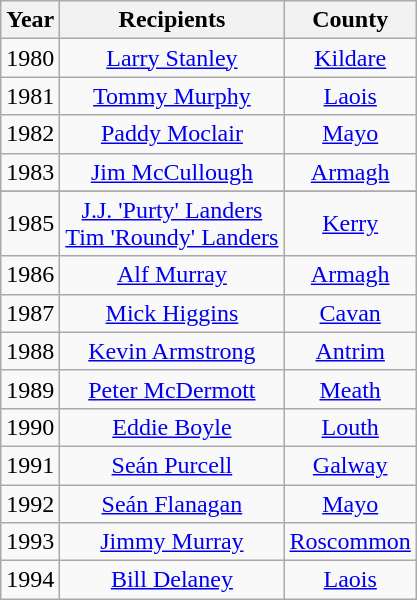<table class="wikitable" style="text-align:center">
<tr>
<th>Year</th>
<th>Recipients</th>
<th>County</th>
</tr>
<tr>
<td>1980</td>
<td><a href='#'>Larry Stanley</a></td>
<td><a href='#'>Kildare</a></td>
</tr>
<tr>
<td>1981</td>
<td><a href='#'>Tommy Murphy</a></td>
<td><a href='#'>Laois</a></td>
</tr>
<tr>
<td>1982</td>
<td><a href='#'>Paddy Moclair</a></td>
<td><a href='#'>Mayo</a></td>
</tr>
<tr>
<td>1983</td>
<td><a href='#'>Jim McCullough</a></td>
<td> <a href='#'>Armagh</a></td>
</tr>
<tr>
</tr>
<tr>
<td>1985</td>
<td><a href='#'>J.J. 'Purty' Landers</a><br><a href='#'>Tim 'Roundy' Landers</a></td>
<td><a href='#'>Kerry</a></td>
</tr>
<tr>
<td>1986</td>
<td><a href='#'>Alf Murray</a></td>
<td> <a href='#'>Armagh</a></td>
</tr>
<tr>
<td>1987</td>
<td><a href='#'>Mick Higgins</a></td>
<td> <a href='#'>Cavan</a></td>
</tr>
<tr>
<td>1988</td>
<td><a href='#'>Kevin Armstrong</a></td>
<td> <a href='#'>Antrim</a></td>
</tr>
<tr>
<td>1989</td>
<td><a href='#'>Peter McDermott</a></td>
<td> <a href='#'>Meath</a></td>
</tr>
<tr>
<td>1990</td>
<td><a href='#'>Eddie Boyle</a></td>
<td> <a href='#'>Louth</a></td>
</tr>
<tr>
<td>1991</td>
<td><a href='#'>Seán Purcell</a></td>
<td><a href='#'>Galway</a></td>
</tr>
<tr>
<td>1992</td>
<td><a href='#'>Seán Flanagan</a></td>
<td> <a href='#'>Mayo</a></td>
</tr>
<tr>
<td>1993</td>
<td><a href='#'>Jimmy Murray</a></td>
<td> <a href='#'>Roscommon</a></td>
</tr>
<tr>
<td>1994</td>
<td><a href='#'>Bill Delaney</a></td>
<td><a href='#'>Laois</a></td>
</tr>
</table>
